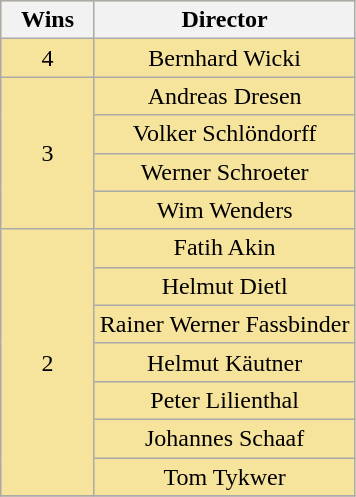<table class="wikitable" rowspan=2 style="text-align: center; background: #f6e39c">
<tr>
<th scope="col" width="55">Wins</th>
<th scope="col">Director</th>
</tr>
<tr>
<td style="text-align:center">4</td>
<td>Bernhard Wicki</td>
</tr>
<tr>
<td rowspan="4" style="text-align:center">3</td>
<td>Andreas Dresen</td>
</tr>
<tr>
<td>Volker Schlöndorff</td>
</tr>
<tr>
<td>Werner Schroeter</td>
</tr>
<tr>
<td>Wim Wenders</td>
</tr>
<tr>
<td rowspan=7 style="text-align:center">2</td>
<td>Fatih Akin</td>
</tr>
<tr>
<td>Helmut Dietl</td>
</tr>
<tr>
<td>Rainer Werner Fassbinder</td>
</tr>
<tr>
<td>Helmut Käutner</td>
</tr>
<tr>
<td>Peter Lilienthal</td>
</tr>
<tr>
<td>Johannes Schaaf</td>
</tr>
<tr>
<td>Tom Tykwer</td>
</tr>
<tr>
</tr>
</table>
